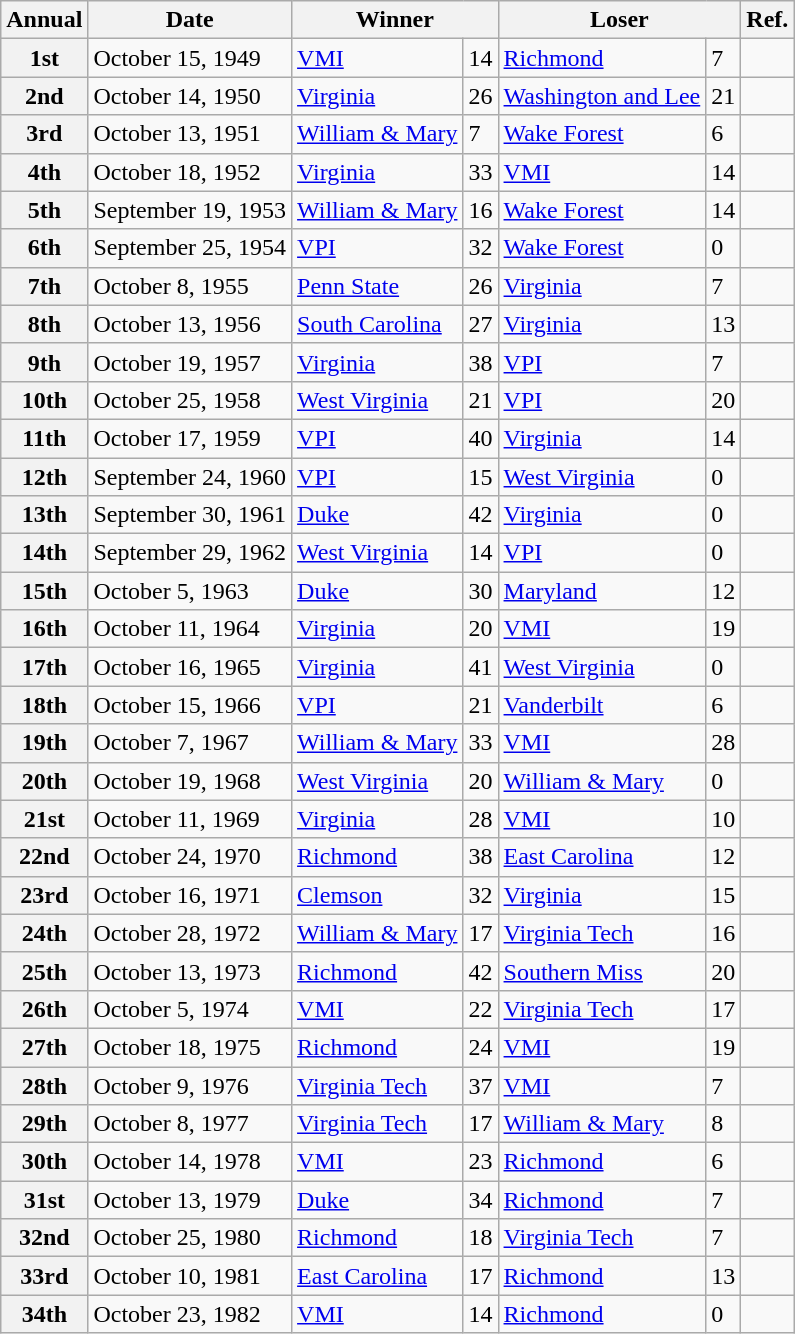<table class="wikitable">
<tr>
<th>Annual</th>
<th>Date</th>
<th colspan="2">Winner</th>
<th colspan="2">Loser</th>
<th>Ref.</th>
</tr>
<tr>
<th>1st</th>
<td>October 15, 1949</td>
<td><a href='#'>VMI</a></td>
<td>14</td>
<td><a href='#'>Richmond</a></td>
<td>7</td>
<td></td>
</tr>
<tr>
<th>2nd</th>
<td>October 14, 1950</td>
<td><a href='#'>Virginia</a></td>
<td>26</td>
<td><a href='#'>Washington and Lee</a></td>
<td>21</td>
<td></td>
</tr>
<tr>
<th>3rd</th>
<td>October 13, 1951</td>
<td><a href='#'>William & Mary</a></td>
<td>7</td>
<td><a href='#'>Wake Forest</a></td>
<td>6</td>
<td></td>
</tr>
<tr>
<th>4th</th>
<td>October 18, 1952</td>
<td><a href='#'>Virginia</a></td>
<td>33</td>
<td><a href='#'>VMI</a></td>
<td>14</td>
<td></td>
</tr>
<tr>
<th>5th</th>
<td>September 19, 1953</td>
<td><a href='#'>William & Mary</a></td>
<td>16</td>
<td><a href='#'>Wake Forest</a></td>
<td>14</td>
<td></td>
</tr>
<tr>
<th>6th</th>
<td>September 25, 1954</td>
<td><a href='#'>VPI</a></td>
<td>32</td>
<td><a href='#'>Wake Forest</a></td>
<td>0</td>
<td></td>
</tr>
<tr>
<th>7th</th>
<td>October 8, 1955</td>
<td><a href='#'>Penn State</a></td>
<td>26</td>
<td><a href='#'>Virginia</a></td>
<td>7</td>
<td></td>
</tr>
<tr>
<th>8th</th>
<td>October 13, 1956</td>
<td><a href='#'>South Carolina</a></td>
<td>27</td>
<td><a href='#'>Virginia</a></td>
<td>13</td>
<td></td>
</tr>
<tr>
<th>9th</th>
<td>October 19, 1957</td>
<td><a href='#'>Virginia</a></td>
<td>38</td>
<td><a href='#'>VPI</a></td>
<td>7</td>
<td></td>
</tr>
<tr>
<th>10th</th>
<td>October 25, 1958</td>
<td><a href='#'>West Virginia</a></td>
<td>21</td>
<td><a href='#'>VPI</a></td>
<td>20</td>
<td></td>
</tr>
<tr>
<th>11th</th>
<td>October 17, 1959</td>
<td><a href='#'>VPI</a></td>
<td>40</td>
<td><a href='#'>Virginia</a></td>
<td>14</td>
<td></td>
</tr>
<tr>
<th>12th</th>
<td>September 24, 1960</td>
<td><a href='#'>VPI</a></td>
<td>15</td>
<td><a href='#'>West Virginia</a></td>
<td>0</td>
<td></td>
</tr>
<tr>
<th>13th</th>
<td>September 30, 1961</td>
<td><a href='#'>Duke</a></td>
<td>42</td>
<td><a href='#'>Virginia</a></td>
<td>0</td>
<td></td>
</tr>
<tr>
<th>14th</th>
<td>September 29, 1962</td>
<td><a href='#'>West Virginia</a></td>
<td>14</td>
<td><a href='#'>VPI</a></td>
<td>0</td>
<td></td>
</tr>
<tr>
<th>15th</th>
<td>October 5, 1963</td>
<td><a href='#'>Duke</a></td>
<td>30</td>
<td><a href='#'>Maryland</a></td>
<td>12</td>
<td></td>
</tr>
<tr>
<th>16th</th>
<td>October 11, 1964</td>
<td><a href='#'>Virginia</a></td>
<td>20</td>
<td><a href='#'>VMI</a></td>
<td>19</td>
<td></td>
</tr>
<tr>
<th>17th</th>
<td>October 16, 1965</td>
<td><a href='#'>Virginia</a></td>
<td>41</td>
<td><a href='#'>West Virginia</a></td>
<td>0</td>
<td></td>
</tr>
<tr>
<th>18th</th>
<td>October 15, 1966</td>
<td><a href='#'>VPI</a></td>
<td>21</td>
<td><a href='#'>Vanderbilt</a></td>
<td>6</td>
<td></td>
</tr>
<tr>
<th>19th</th>
<td>October 7, 1967</td>
<td><a href='#'>William & Mary</a></td>
<td>33</td>
<td><a href='#'>VMI</a></td>
<td>28</td>
<td></td>
</tr>
<tr>
<th>20th</th>
<td>October 19, 1968</td>
<td><a href='#'>West Virginia</a></td>
<td>20</td>
<td><a href='#'>William & Mary</a></td>
<td>0</td>
<td></td>
</tr>
<tr>
<th>21st</th>
<td>October 11, 1969</td>
<td><a href='#'>Virginia</a></td>
<td>28</td>
<td><a href='#'>VMI</a></td>
<td>10</td>
<td></td>
</tr>
<tr>
<th>22nd</th>
<td>October 24, 1970</td>
<td><a href='#'>Richmond</a></td>
<td>38</td>
<td><a href='#'>East Carolina</a></td>
<td>12</td>
<td></td>
</tr>
<tr>
<th>23rd</th>
<td>October 16, 1971</td>
<td><a href='#'>Clemson</a></td>
<td>32</td>
<td><a href='#'>Virginia</a></td>
<td>15</td>
<td></td>
</tr>
<tr>
<th>24th</th>
<td>October 28, 1972</td>
<td><a href='#'>William & Mary</a></td>
<td>17</td>
<td><a href='#'>Virginia Tech</a></td>
<td>16</td>
<td></td>
</tr>
<tr>
<th>25th</th>
<td>October 13, 1973</td>
<td><a href='#'>Richmond</a></td>
<td>42</td>
<td><a href='#'>Southern Miss</a></td>
<td>20</td>
<td></td>
</tr>
<tr>
<th>26th</th>
<td>October 5, 1974</td>
<td><a href='#'>VMI</a></td>
<td>22</td>
<td><a href='#'>Virginia Tech</a></td>
<td>17</td>
<td></td>
</tr>
<tr>
<th>27th</th>
<td>October 18, 1975</td>
<td><a href='#'>Richmond</a></td>
<td>24</td>
<td><a href='#'>VMI</a></td>
<td>19</td>
<td></td>
</tr>
<tr>
<th>28th</th>
<td>October 9, 1976</td>
<td><a href='#'>Virginia Tech</a></td>
<td>37</td>
<td><a href='#'>VMI</a></td>
<td>7</td>
<td></td>
</tr>
<tr>
<th>29th</th>
<td>October 8, 1977</td>
<td><a href='#'>Virginia Tech</a></td>
<td>17</td>
<td><a href='#'>William & Mary</a></td>
<td>8</td>
<td></td>
</tr>
<tr>
<th>30th</th>
<td>October 14, 1978</td>
<td><a href='#'>VMI</a></td>
<td>23</td>
<td><a href='#'>Richmond</a></td>
<td>6</td>
<td></td>
</tr>
<tr>
<th>31st</th>
<td>October 13, 1979</td>
<td><a href='#'>Duke</a></td>
<td>34</td>
<td><a href='#'>Richmond</a></td>
<td>7</td>
<td></td>
</tr>
<tr>
<th>32nd</th>
<td>October 25, 1980</td>
<td><a href='#'>Richmond</a></td>
<td>18</td>
<td><a href='#'>Virginia Tech</a></td>
<td>7</td>
<td></td>
</tr>
<tr>
<th>33rd</th>
<td>October 10, 1981</td>
<td><a href='#'>East Carolina</a></td>
<td>17</td>
<td><a href='#'>Richmond</a></td>
<td>13</td>
<td></td>
</tr>
<tr>
<th>34th</th>
<td>October 23, 1982</td>
<td><a href='#'>VMI</a></td>
<td>14</td>
<td><a href='#'>Richmond</a></td>
<td>0</td>
<td></td>
</tr>
</table>
